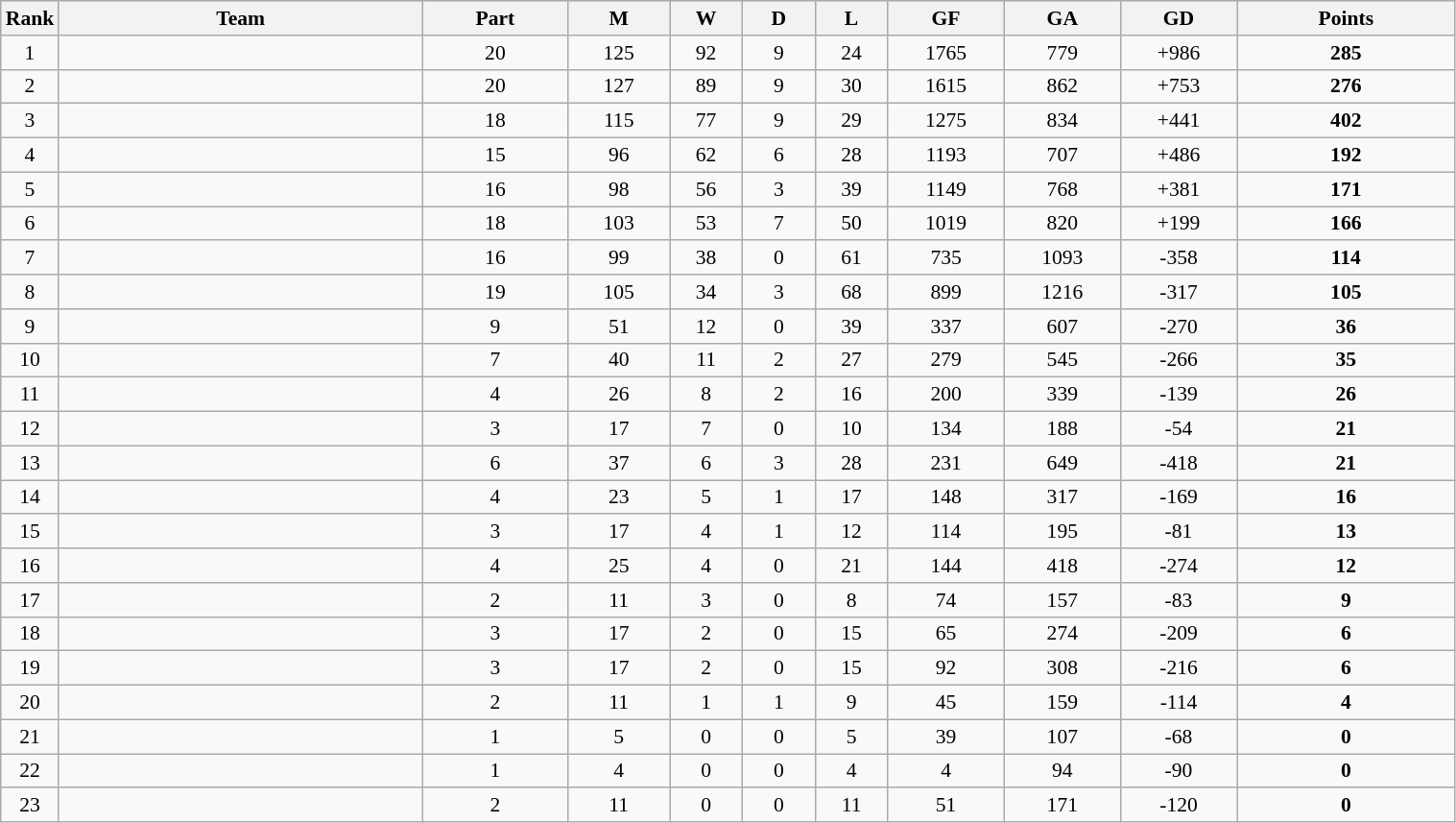<table class="wikitable sortable" border=1 width=80% cellpadding="2" cellspacing="0" style="background: #f9f9f9; border: 1px solid; border-collapse: collapse; font-size: 90%; text-align: left;" width=80%>
<tr align="center" style="background:#DCDCDC" "color:black;">
<th width=2%>Rank</th>
<th width=25%>Team</th>
<th width=10%>Part</th>
<th width=7%>M</th>
<th width=5%>W</th>
<th width=5%>D</th>
<th width=5%>L</th>
<th width=8%>GF</th>
<th width=8%>GA</th>
<th width=8%>GD</th>
<th width=15%>Points</th>
</tr>
<tr align=center>
<td>1</td>
<td align=left></td>
<td>20</td>
<td>125</td>
<td>92</td>
<td>9</td>
<td>24</td>
<td>1765</td>
<td>779</td>
<td>+986</td>
<td><strong>285</strong></td>
</tr>
<tr align=center>
<td>2</td>
<td align=left></td>
<td>20</td>
<td>127</td>
<td>89</td>
<td>9</td>
<td>30</td>
<td>1615</td>
<td>862</td>
<td>+753</td>
<td><strong>276</strong></td>
</tr>
<tr align=center>
<td>3</td>
<td align=left></td>
<td>18</td>
<td>115</td>
<td>77</td>
<td>9</td>
<td>29</td>
<td>1275</td>
<td>834</td>
<td>+441</td>
<td><strong>402</strong></td>
</tr>
<tr align=center>
<td>4</td>
<td align=left></td>
<td>15</td>
<td>96</td>
<td>62</td>
<td>6</td>
<td>28</td>
<td>1193</td>
<td>707</td>
<td>+486</td>
<td><strong>192</strong></td>
</tr>
<tr align=center>
<td>5</td>
<td align=left></td>
<td>16</td>
<td>98</td>
<td>56</td>
<td>3</td>
<td>39</td>
<td>1149</td>
<td>768</td>
<td>+381</td>
<td><strong>171</strong></td>
</tr>
<tr align=center>
<td>6</td>
<td align=left></td>
<td>18</td>
<td>103</td>
<td>53</td>
<td>7</td>
<td>50</td>
<td>1019</td>
<td>820</td>
<td>+199</td>
<td><strong>166</strong></td>
</tr>
<tr align=center>
<td>7</td>
<td align=left></td>
<td>16</td>
<td>99</td>
<td>38</td>
<td>0</td>
<td>61</td>
<td>735</td>
<td>1093</td>
<td>-358</td>
<td><strong>114</strong></td>
</tr>
<tr align=center>
<td>8</td>
<td align=left></td>
<td>19</td>
<td>105</td>
<td>34</td>
<td>3</td>
<td>68</td>
<td>899</td>
<td>1216</td>
<td>-317</td>
<td><strong>105</strong></td>
</tr>
<tr align=center>
<td>9</td>
<td align=left></td>
<td>9</td>
<td>51</td>
<td>12</td>
<td>0</td>
<td>39</td>
<td>337</td>
<td>607</td>
<td>-270</td>
<td><strong>36</strong></td>
</tr>
<tr align=center>
<td>10</td>
<td align=left></td>
<td>7</td>
<td>40</td>
<td>11</td>
<td>2</td>
<td>27</td>
<td>279</td>
<td>545</td>
<td>-266</td>
<td><strong>35</strong></td>
</tr>
<tr align=center>
<td>11</td>
<td align=left></td>
<td>4</td>
<td>26</td>
<td>8</td>
<td>2</td>
<td>16</td>
<td>200</td>
<td>339</td>
<td>-139</td>
<td><strong>26</strong></td>
</tr>
<tr align=center>
<td>12</td>
<td align=left></td>
<td>3</td>
<td>17</td>
<td>7</td>
<td>0</td>
<td>10</td>
<td>134</td>
<td>188</td>
<td>-54</td>
<td><strong>21</strong></td>
</tr>
<tr align=center>
<td>13</td>
<td align=left></td>
<td>6</td>
<td>37</td>
<td>6</td>
<td>3</td>
<td>28</td>
<td>231</td>
<td>649</td>
<td>-418</td>
<td><strong>21</strong></td>
</tr>
<tr align=center>
<td>14</td>
<td align=left></td>
<td>4</td>
<td>23</td>
<td>5</td>
<td>1</td>
<td>17</td>
<td>148</td>
<td>317</td>
<td>-169</td>
<td><strong>16</strong></td>
</tr>
<tr align=center>
<td>15</td>
<td align=left></td>
<td>3</td>
<td>17</td>
<td>4</td>
<td>1</td>
<td>12</td>
<td>114</td>
<td>195</td>
<td>-81</td>
<td><strong>13</strong></td>
</tr>
<tr align=center>
<td>16</td>
<td align=left></td>
<td>4</td>
<td>25</td>
<td>4</td>
<td>0</td>
<td>21</td>
<td>144</td>
<td>418</td>
<td>-274</td>
<td><strong>12</strong></td>
</tr>
<tr align=center>
<td>17</td>
<td align=left></td>
<td>2</td>
<td>11</td>
<td>3</td>
<td>0</td>
<td>8</td>
<td>74</td>
<td>157</td>
<td>-83</td>
<td><strong>9</strong></td>
</tr>
<tr align=center>
<td>18</td>
<td align=left></td>
<td>3</td>
<td>17</td>
<td>2</td>
<td>0</td>
<td>15</td>
<td>65</td>
<td>274</td>
<td>-209</td>
<td><strong>6</strong></td>
</tr>
<tr align=center>
<td>19</td>
<td align=left></td>
<td>3</td>
<td>17</td>
<td>2</td>
<td>0</td>
<td>15</td>
<td>92</td>
<td>308</td>
<td>-216</td>
<td><strong>6</strong></td>
</tr>
<tr align=center>
<td>20</td>
<td align=left></td>
<td>2</td>
<td>11</td>
<td>1</td>
<td>1</td>
<td>9</td>
<td>45</td>
<td>159</td>
<td>-114</td>
<td><strong>4</strong></td>
</tr>
<tr align=center>
<td>21</td>
<td align=left></td>
<td>1</td>
<td>5</td>
<td>0</td>
<td>0</td>
<td>5</td>
<td>39</td>
<td>107</td>
<td>-68</td>
<td><strong>0</strong></td>
</tr>
<tr align=center>
<td>22</td>
<td align=left></td>
<td>1</td>
<td>4</td>
<td>0</td>
<td>0</td>
<td>4</td>
<td>4</td>
<td>94</td>
<td>-90</td>
<td><strong>0</strong></td>
</tr>
<tr align=center>
<td>23</td>
<td align=left></td>
<td>2</td>
<td>11</td>
<td>0</td>
<td>0</td>
<td>11</td>
<td>51</td>
<td>171</td>
<td>-120</td>
<td><strong>0</strong></td>
</tr>
</table>
